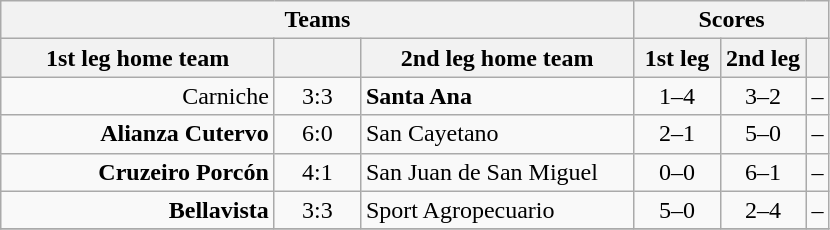<table class="wikitable" style="text-align: center;">
<tr>
<th colspan=3>Teams</th>
<th colspan=3>Scores</th>
</tr>
<tr>
<th width="175">1st leg home team</th>
<th width="50"></th>
<th width="175">2nd leg home team</th>
<th width="50">1st leg</th>
<th width="50">2nd leg</th>
<th></th>
</tr>
<tr>
<td align=right>Carniche</td>
<td>3:3</td>
<td align=left><strong>Santa Ana</strong></td>
<td>1–4</td>
<td>3–2</td>
<td>–</td>
</tr>
<tr>
<td align=right><strong>Alianza Cutervo</strong></td>
<td>6:0</td>
<td align=left>San Cayetano</td>
<td>2–1</td>
<td>5–0</td>
<td>–</td>
</tr>
<tr>
<td align=right><strong>Cruzeiro Porcón</strong></td>
<td>4:1</td>
<td align=left>San Juan de San Miguel</td>
<td>0–0</td>
<td>6–1</td>
<td>–</td>
</tr>
<tr>
<td align=right><strong>Bellavista</strong></td>
<td>3:3</td>
<td align=left>Sport Agropecuario</td>
<td>5–0</td>
<td>2–4</td>
<td>–</td>
</tr>
<tr>
</tr>
</table>
